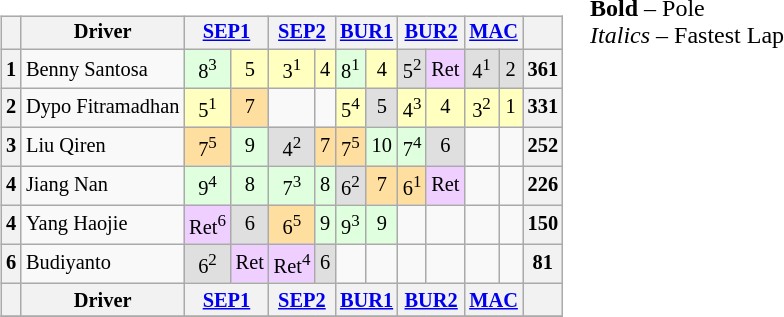<table>
<tr valign="top">
<td><br><table class="wikitable" style="font-size: 85%; text-align: center;">
<tr style="vertical-align:top">
<th style="vertical-align:middle"></th>
<th style="vertical-align:middle">Driver</th>
<th colspan=2><a href='#'>SEP1</a><br></th>
<th colspan=2><a href='#'>SEP2</a><br></th>
<th colspan=2><a href='#'>BUR1</a><br></th>
<th colspan=2><a href='#'>BUR2</a><br></th>
<th colspan=2><a href='#'>MAC</a><br></th>
<th style="vertical-align:middle"> </th>
</tr>
<tr>
<th>1</th>
<td style="text-align:left"> Benny Santosa</td>
<td style="background:#DFFFDF;">8<sup>3</sup></td>
<td style="background:#FFFFBF;">5</td>
<td style="background:#FFFFBF;">3<sup>1</sup></td>
<td style="background:#FFFFBF;">4</td>
<td style="background:#DFFFDF;">8<sup>1</sup></td>
<td style="background:#FFFFBF;">4</td>
<td style="background:#DFDFDF;">5<sup>2</sup></td>
<td style="background:#EFCFFF;">Ret</td>
<td style="background:#DFDFDF;">4<sup>1</sup></td>
<td style="background:#DFDFDF;">2</td>
<th>361</th>
</tr>
<tr>
<th>2</th>
<td style="text-align:left"> Dypo Fitramadhan</td>
<td style="background:#FFFFBF;">5<sup>1</sup></td>
<td style="background:#FFDF9F;">7</td>
<td></td>
<td></td>
<td style="background:#FFFFBF;">5<sup>4</sup></td>
<td style="background:#DFDFDF;">5</td>
<td style="background:#FFFFBF;">4<sup>3</sup></td>
<td style="background:#FFFFBF;">4</td>
<td style="background:#FFFFBF;">3<sup>2</sup></td>
<td style="background:#FFFFBF;">1</td>
<th>331</th>
</tr>
<tr>
<th>3</th>
<td style="text-align:left"> Liu Qiren</td>
<td style="background:#FFDF9F;">7<sup>5</sup></td>
<td style="background:#DFFFDF;">9</td>
<td style="background:#DFDFDF;">4<sup>2</sup></td>
<td style="background:#FFDF9F;">7</td>
<td style="background:#FFDF9F;">7<sup>5</sup></td>
<td style="background:#DFFFDF;">10</td>
<td style="background:#DFFFDF;">7<sup>4</sup></td>
<td style="background:#DFDFDF;">6</td>
<td></td>
<td></td>
<th>252</th>
</tr>
<tr>
<th>4</th>
<td style="text-align:left"> Jiang Nan</td>
<td style="background:#DFFFDF;">9<sup>4</sup></td>
<td style="background:#DFFFDF;">8</td>
<td style="background:#DFFFDF;">7<sup>3</sup></td>
<td style="background:#DFFFDF;">8</td>
<td style="background:#DFDFDF;">6<sup>2</sup></td>
<td style="background:#FFDF9F;">7</td>
<td style="background:#FFDF9F;">6<sup>1</sup></td>
<td style="background:#EFCFFF;">Ret</td>
<td></td>
<td></td>
<th>226</th>
</tr>
<tr>
<th>4</th>
<td style="text-align:left"> Yang Haojie</td>
<td style="background:#EFCFFF;">Ret<sup>6</sup></td>
<td style="background:#DFDFDF;">6</td>
<td style="background:#FFDF9F;">6<sup>5</sup></td>
<td style="background:#DFFFDF;">9</td>
<td style="background:#DFFFDF;">9<sup>3</sup></td>
<td style="background:#DFFFDF;">9</td>
<td></td>
<td></td>
<td></td>
<td></td>
<th>150</th>
</tr>
<tr>
<th>6</th>
<td style="text-align:left"> Budiyanto</td>
<td style="background:#DFDFDF;">6<sup>2</sup></td>
<td style="background:#EFCFFF;">Ret</td>
<td style="background:#EFCFFF;">Ret<sup>4</sup></td>
<td style="background:#DFDFDF;">6</td>
<td></td>
<td></td>
<td></td>
<td></td>
<td></td>
<td></td>
<th>81</th>
</tr>
<tr>
<th style="vertical-align:middle"></th>
<th style="vertical-align:middle">Driver</th>
<th colspan=2><a href='#'>SEP1</a><br></th>
<th colspan=2><a href='#'>SEP2</a><br></th>
<th colspan=2><a href='#'>BUR1</a><br></th>
<th colspan=2><a href='#'>BUR2</a><br></th>
<th colspan=2><a href='#'>MAC</a><br></th>
<th style="vertical-align:middle"> </th>
</tr>
<tr>
</tr>
</table>
</td>
<td valign=top><br>
<span><strong>Bold</strong> – Pole<br>
<em>Italics</em> – Fastest Lap</span></td>
</tr>
</table>
